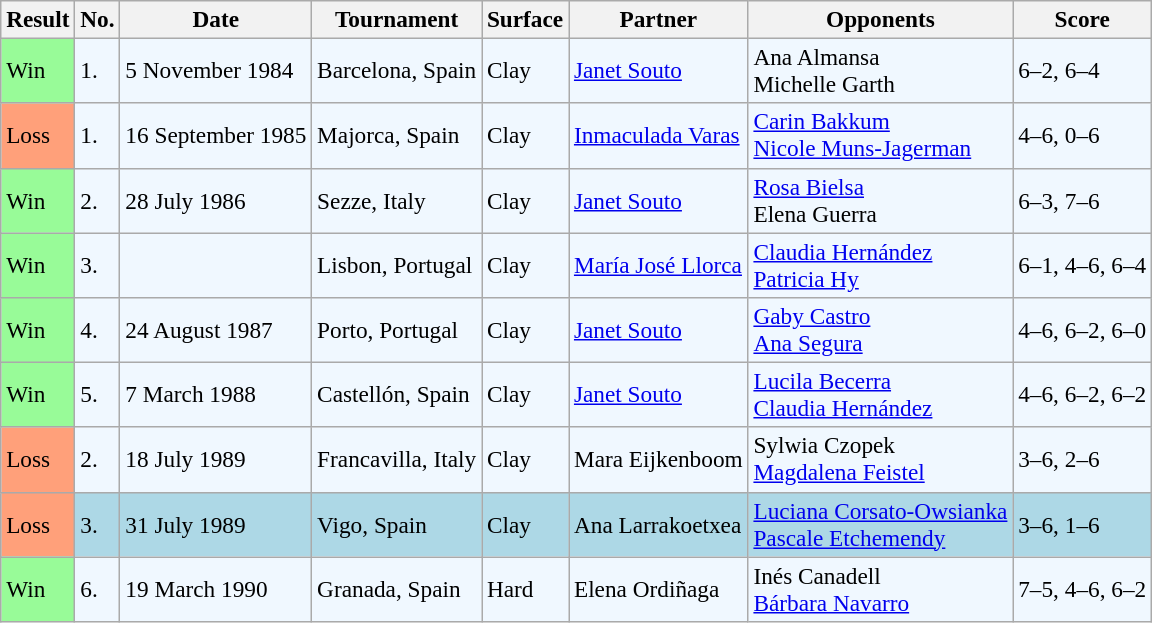<table class="sortable wikitable" style=font-size:97%>
<tr>
<th>Result</th>
<th>No.</th>
<th>Date</th>
<th>Tournament</th>
<th>Surface</th>
<th>Partner</th>
<th>Opponents</th>
<th>Score</th>
</tr>
<tr bgcolor="#f0f8ff">
<td style="background:#98fb98;">Win</td>
<td>1.</td>
<td>5 November 1984</td>
<td>Barcelona, Spain</td>
<td>Clay</td>
<td> <a href='#'>Janet Souto</a></td>
<td> Ana Almansa <br>  Michelle Garth</td>
<td>6–2, 6–4</td>
</tr>
<tr bgcolor="#f0f8ff">
<td style="background:#ffa07a;">Loss</td>
<td>1.</td>
<td>16 September 1985</td>
<td>Majorca, Spain</td>
<td>Clay</td>
<td> <a href='#'>Inmaculada Varas</a></td>
<td> <a href='#'>Carin Bakkum</a> <br>  <a href='#'>Nicole Muns-Jagerman</a></td>
<td>4–6, 0–6</td>
</tr>
<tr bgcolor="#f0f8ff">
<td style="background:#98fb98;">Win</td>
<td>2.</td>
<td>28 July 1986</td>
<td>Sezze, Italy</td>
<td>Clay</td>
<td> <a href='#'>Janet Souto</a></td>
<td> <a href='#'>Rosa Bielsa</a> <br>  Elena Guerra</td>
<td>6–3, 7–6</td>
</tr>
<tr bgcolor="#f0f8ff">
<td style="background:#98fb98;">Win</td>
<td>3.</td>
<td></td>
<td>Lisbon, Portugal</td>
<td>Clay</td>
<td> <a href='#'>María José Llorca</a></td>
<td> <a href='#'>Claudia Hernández</a> <br>  <a href='#'>Patricia Hy</a></td>
<td>6–1, 4–6, 6–4</td>
</tr>
<tr bgcolor="#f0f8ff">
<td style="background:#98fb98;">Win</td>
<td>4.</td>
<td>24 August 1987</td>
<td>Porto, Portugal</td>
<td>Clay</td>
<td> <a href='#'>Janet Souto</a></td>
<td> <a href='#'>Gaby Castro</a> <br>  <a href='#'>Ana Segura</a></td>
<td>4–6, 6–2, 6–0</td>
</tr>
<tr bgcolor="#f0f8ff">
<td style="background:#98fb98;">Win</td>
<td>5.</td>
<td>7 March 1988</td>
<td>Castellón, Spain</td>
<td>Clay</td>
<td> <a href='#'>Janet Souto</a></td>
<td> <a href='#'>Lucila Becerra</a> <br>  <a href='#'>Claudia Hernández</a></td>
<td>4–6, 6–2, 6–2</td>
</tr>
<tr bgcolor="#f0f8ff">
<td style="background:#ffa07a;">Loss</td>
<td>2.</td>
<td>18 July 1989</td>
<td>Francavilla, Italy</td>
<td>Clay</td>
<td> Mara Eijkenboom</td>
<td> Sylwia Czopek <br>  <a href='#'>Magdalena Feistel</a></td>
<td>3–6, 2–6</td>
</tr>
<tr style="background:lightblue;">
<td style="background:#ffa07a;">Loss</td>
<td>3.</td>
<td>31 July 1989</td>
<td>Vigo, Spain</td>
<td>Clay</td>
<td> Ana Larrakoetxea</td>
<td> <a href='#'>Luciana Corsato-Owsianka</a> <br>  <a href='#'>Pascale Etchemendy</a></td>
<td>3–6, 1–6</td>
</tr>
<tr bgcolor="#f0f8ff">
<td style="background:#98fb98;">Win</td>
<td>6.</td>
<td>19 March 1990</td>
<td>Granada, Spain</td>
<td>Hard</td>
<td> Elena Ordiñaga</td>
<td> Inés Canadell <br>  <a href='#'>Bárbara Navarro</a></td>
<td>7–5, 4–6, 6–2</td>
</tr>
</table>
